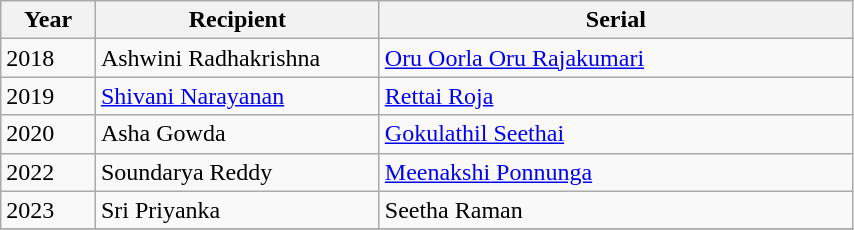<table class="wikitable" width="45%">
<tr>
<th style="width:10%;">Year</th>
<th style="width:30%;">Recipient</th>
<th style="width:50%;">Serial</th>
</tr>
<tr>
<td>2018</td>
<td>Ashwini Radhakrishna</td>
<td><a href='#'>Oru Oorla Oru Rajakumari</a></td>
</tr>
<tr>
<td>2019</td>
<td><a href='#'>Shivani Narayanan</a></td>
<td><a href='#'>Rettai Roja</a></td>
</tr>
<tr>
<td>2020</td>
<td>Asha Gowda</td>
<td><a href='#'>Gokulathil Seethai</a></td>
</tr>
<tr>
<td>2022</td>
<td>Soundarya Reddy</td>
<td><a href='#'>Meenakshi Ponnunga</a></td>
</tr>
<tr>
<td>2023</td>
<td>Sri Priyanka</td>
<td>Seetha Raman</td>
</tr>
<tr>
</tr>
</table>
